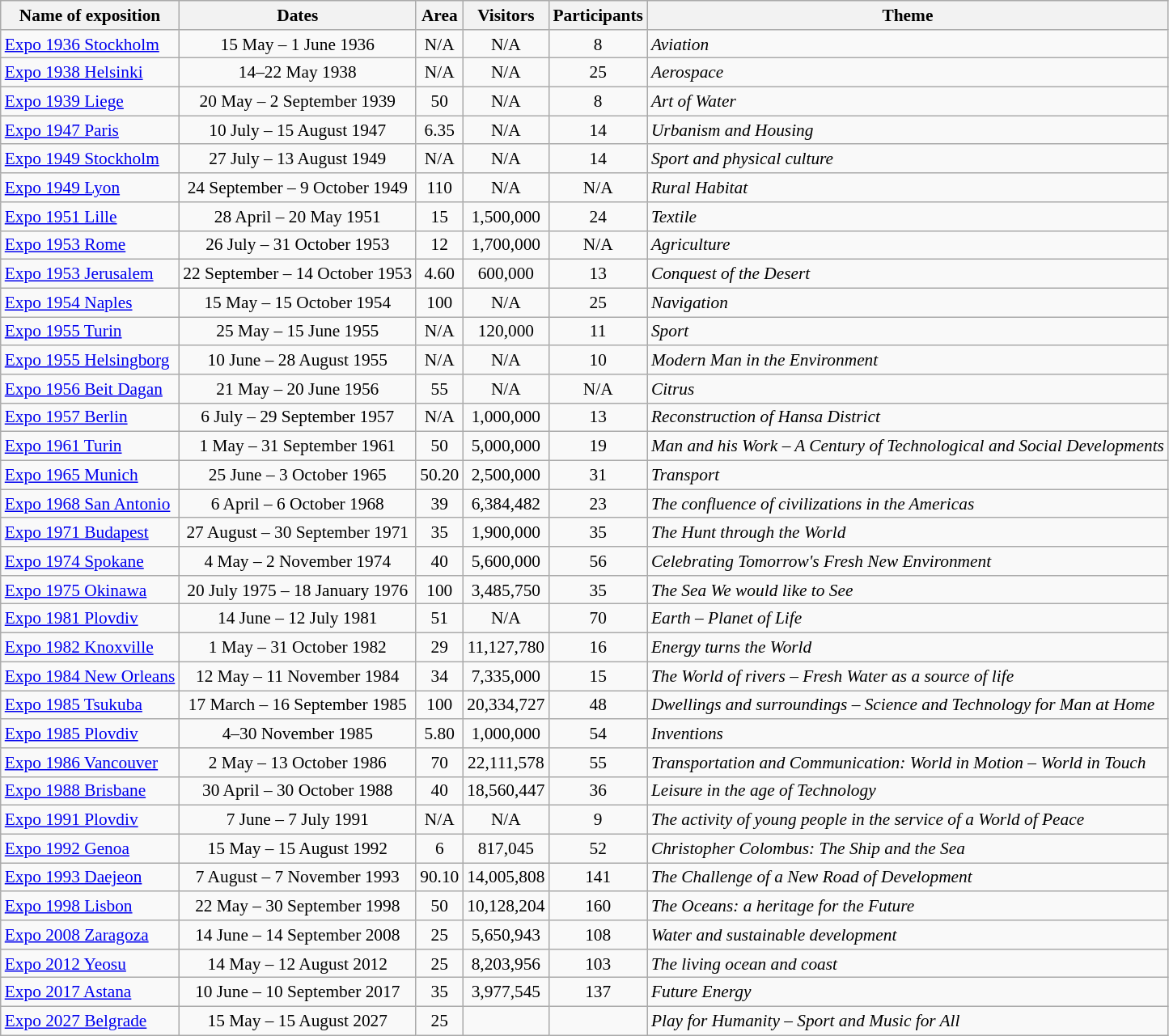<table class="wikitable" style="font-size: 89%;">
<tr>
<th>Name of exposition</th>
<th>Dates</th>
<th>Area</th>
<th>Visitors</th>
<th>Participants</th>
<th>Theme</th>
</tr>
<tr>
<td> <a href='#'>Expo 1936 Stockholm</a></td>
<td align=center>15 May – 1 June 1936</td>
<td align=center>N/A</td>
<td align=center>N/A</td>
<td align=center>8</td>
<td><em>Aviation</em></td>
</tr>
<tr>
<td> <a href='#'>Expo 1938 Helsinki</a></td>
<td align=center>14–22 May 1938</td>
<td align=center>N/A</td>
<td align=center>N/A</td>
<td align=center>25</td>
<td><em>Aerospace</em></td>
</tr>
<tr>
<td> <a href='#'>Expo 1939 Liege</a></td>
<td align=center>20 May – 2 September 1939</td>
<td align=center>50</td>
<td align=center>N/A</td>
<td align=center>8</td>
<td><em>Art of Water</em></td>
</tr>
<tr>
<td> <a href='#'>Expo 1947 Paris</a></td>
<td align=center>10 July – 15 August 1947</td>
<td align=center>6.35</td>
<td align=center>N/A</td>
<td align=center>14</td>
<td><em>Urbanism and Housing</em></td>
</tr>
<tr>
<td> <a href='#'>Expo 1949 Stockholm</a></td>
<td align=center>27 July – 13 August 1949</td>
<td align=center>N/A</td>
<td align=center>N/A</td>
<td align=center>14</td>
<td><em>Sport and physical culture</em></td>
</tr>
<tr>
<td> <a href='#'>Expo 1949 Lyon</a></td>
<td align=center>24 September – 9 October 1949</td>
<td align=center>110</td>
<td align=center>N/A</td>
<td align=center>N/A</td>
<td><em>Rural Habitat</em></td>
</tr>
<tr>
<td> <a href='#'>Expo 1951 Lille</a></td>
<td align=center>28 April – 20 May 1951</td>
<td align=center>15</td>
<td align=center>1,500,000</td>
<td align=center>24</td>
<td><em>Textile</em></td>
</tr>
<tr>
<td> <a href='#'>Expo 1953 Rome</a></td>
<td align=center>26 July – 31 October 1953</td>
<td align=center>12</td>
<td align=center>1,700,000</td>
<td align=center>N/A</td>
<td><em>Agriculture</em></td>
</tr>
<tr>
<td> <a href='#'>Expo 1953 Jerusalem</a></td>
<td align=center>22 September – 14 October 1953</td>
<td align=center>4.60</td>
<td align=center>600,000</td>
<td align=center>13</td>
<td><em>Conquest of the Desert</em></td>
</tr>
<tr>
<td> <a href='#'>Expo 1954 Naples</a></td>
<td align=center>15 May – 15 October 1954</td>
<td align=center>100</td>
<td align=center>N/A</td>
<td align=center>25</td>
<td><em>Navigation</em></td>
</tr>
<tr>
<td> <a href='#'>Expo 1955 Turin</a></td>
<td align=center>25 May – 15 June 1955</td>
<td align=center>N/A</td>
<td align=center>120,000</td>
<td align=center>11</td>
<td><em>Sport</em></td>
</tr>
<tr>
<td> <a href='#'>Expo 1955 Helsingborg</a></td>
<td align=center>10 June – 28 August 1955</td>
<td align=center>N/A</td>
<td align=center>N/A</td>
<td align=center>10</td>
<td><em>Modern Man in the Environment</em></td>
</tr>
<tr>
<td> <a href='#'>Expo 1956 Beit Dagan</a></td>
<td align=center>21 May – 20 June 1956</td>
<td align=center>55</td>
<td align=center>N/A</td>
<td align=center>N/A</td>
<td><em>Citrus</em></td>
</tr>
<tr>
<td> <a href='#'>Expo 1957 Berlin</a></td>
<td align=center>6 July – 29 September 1957</td>
<td align=center>N/A</td>
<td align=center>1,000,000</td>
<td align=center>13</td>
<td><em>Reconstruction of Hansa District</em></td>
</tr>
<tr>
<td> <a href='#'>Expo 1961 Turin</a></td>
<td align=center>1 May – 31 September 1961</td>
<td align=center>50</td>
<td align=center>5,000,000</td>
<td align=center>19</td>
<td><em>Man and his Work – A Century of Technological and Social Developments</em></td>
</tr>
<tr>
<td> <a href='#'>Expo 1965 Munich</a></td>
<td align=center>25 June – 3 October 1965</td>
<td align=center>50.20</td>
<td align=center>2,500,000</td>
<td align=center>31</td>
<td><em>Transport</em></td>
</tr>
<tr>
<td> <a href='#'>Expo 1968 San Antonio</a></td>
<td align=center>6 April – 6 October 1968</td>
<td align=center>39</td>
<td align=center>6,384,482</td>
<td align=center>23</td>
<td><em>The confluence of civilizations in the Americas</em></td>
</tr>
<tr>
<td> <a href='#'>Expo 1971 Budapest</a></td>
<td align=center>27 August – 30 September 1971</td>
<td align=center>35</td>
<td align=center>1,900,000</td>
<td align=center>35</td>
<td><em>The Hunt through the World</em></td>
</tr>
<tr>
<td> <a href='#'>Expo 1974 Spokane</a></td>
<td align=center>4 May – 2 November 1974</td>
<td align=center>40</td>
<td align=center>5,600,000</td>
<td align=center>56</td>
<td><em>Celebrating Tomorrow's Fresh New Environment</em></td>
</tr>
<tr>
<td> <a href='#'>Expo 1975 Okinawa</a></td>
<td align=center>20 July 1975 – 18 January 1976</td>
<td align=center>100</td>
<td align=center>3,485,750</td>
<td align=center>35</td>
<td><em>The Sea We would like to See</em></td>
</tr>
<tr>
<td> <a href='#'>Expo 1981 Plovdiv</a></td>
<td align=center>14 June – 12 July 1981</td>
<td align=center>51</td>
<td align=center>N/A</td>
<td align=center>70</td>
<td><em>Earth – Planet of Life</em></td>
</tr>
<tr>
<td> <a href='#'>Expo 1982 Knoxville</a></td>
<td align=center>1 May – 31 October 1982</td>
<td align=center>29</td>
<td align=center>11,127,780</td>
<td align=center>16</td>
<td><em>Energy turns the World</em></td>
</tr>
<tr>
<td> <a href='#'>Expo 1984 New Orleans</a></td>
<td align=center>12 May – 11 November 1984</td>
<td align=center>34</td>
<td align=center>7,335,000</td>
<td align=center>15</td>
<td><em>The World of rivers – Fresh Water as a source of life</em></td>
</tr>
<tr>
<td> <a href='#'>Expo 1985 Tsukuba</a></td>
<td align=center>17 March – 16 September 1985</td>
<td align=center>100</td>
<td align=center>20,334,727</td>
<td align=center>48</td>
<td><em>Dwellings and surroundings – Science and Technology for Man at Home</em></td>
</tr>
<tr>
<td> <a href='#'>Expo 1985 Plovdiv</a></td>
<td align=center>4–30 November 1985</td>
<td align=center>5.80</td>
<td align=center>1,000,000</td>
<td align=center>54</td>
<td><em>Inventions</em></td>
</tr>
<tr>
<td> <a href='#'>Expo 1986 Vancouver</a></td>
<td align=center>2 May – 13 October 1986</td>
<td align=center>70</td>
<td align=center>22,111,578</td>
<td align=center>55</td>
<td><em>Transportation and Communication: World in Motion – World in Touch</em></td>
</tr>
<tr>
<td> <a href='#'>Expo 1988 Brisbane</a></td>
<td align=center>30 April – 30 October 1988</td>
<td align=center>40</td>
<td align=center>18,560,447</td>
<td align=center>36</td>
<td><em>Leisure in the age of Technology</em></td>
</tr>
<tr>
<td> <a href='#'>Expo 1991 Plovdiv</a></td>
<td align=center>7 June – 7 July 1991</td>
<td align=center>N/A</td>
<td align=center>N/A</td>
<td align=center>9</td>
<td><em>The activity of young people in the service of a World of Peace</em></td>
</tr>
<tr>
<td> <a href='#'>Expo 1992 Genoa</a></td>
<td align=center>15 May – 15 August 1992</td>
<td align=center>6</td>
<td align=center>817,045</td>
<td align=center>52</td>
<td><em>Christopher Colombus: The Ship and the Sea</em></td>
</tr>
<tr>
<td> <a href='#'>Expo 1993 Daejeon</a></td>
<td align=center>7 August – 7 November 1993</td>
<td align=center>90.10</td>
<td align=center>14,005,808</td>
<td align=center>141</td>
<td><em>The Challenge of a New Road of Development</em></td>
</tr>
<tr>
<td> <a href='#'>Expo 1998 Lisbon</a></td>
<td align=center>22 May – 30 September 1998</td>
<td align=center>50</td>
<td align=center>10,128,204</td>
<td align=center>160</td>
<td><em>The Oceans: a heritage for the Future</em></td>
</tr>
<tr>
<td> <a href='#'>Expo 2008 Zaragoza</a></td>
<td align=center>14 June – 14 September 2008</td>
<td align=center>25</td>
<td align=center>5,650,943</td>
<td align=center>108</td>
<td><em>Water and sustainable development</em></td>
</tr>
<tr>
<td> <a href='#'>Expo 2012 Yeosu</a></td>
<td align=center>14 May – 12 August 2012</td>
<td align=center>25</td>
<td align=center>8,203,956</td>
<td align=center>103</td>
<td><em>The living ocean and coast</em></td>
</tr>
<tr>
<td> <a href='#'>Expo 2017 Astana</a></td>
<td align=center>10 June – 10 September 2017</td>
<td align=center>35</td>
<td align=center>3,977,545</td>
<td align=center>137</td>
<td><em>Future Energy</em></td>
</tr>
<tr>
<td> <a href='#'>Expo 2027 Belgrade</a></td>
<td align=center>15 May – 15 August 2027</td>
<td align=center>25</td>
<td align=center></td>
<td align=center></td>
<td><em>Play for Humanity – Sport and Music for All</em></td>
</tr>
</table>
